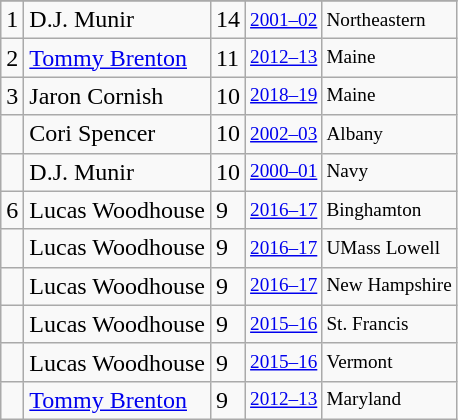<table class="wikitable">
<tr>
</tr>
<tr>
<td>1</td>
<td>D.J. Munir</td>
<td>14</td>
<td style="font-size:80%;"><a href='#'>2001–02</a></td>
<td style="font-size:80%;">Northeastern</td>
</tr>
<tr>
<td>2</td>
<td><a href='#'>Tommy Brenton</a></td>
<td>11</td>
<td style="font-size:80%;"><a href='#'>2012–13</a></td>
<td style="font-size:80%;">Maine</td>
</tr>
<tr>
<td>3</td>
<td>Jaron Cornish</td>
<td>10</td>
<td style="font-size:80%;"><a href='#'>2018–19</a></td>
<td style="font-size:80%;">Maine</td>
</tr>
<tr>
<td></td>
<td>Cori Spencer</td>
<td>10</td>
<td style="font-size:80%;"><a href='#'>2002–03</a></td>
<td style="font-size:80%;">Albany</td>
</tr>
<tr>
<td></td>
<td>D.J. Munir</td>
<td>10</td>
<td style="font-size:80%;"><a href='#'>2000–01</a></td>
<td style="font-size:80%;">Navy</td>
</tr>
<tr>
<td>6</td>
<td>Lucas Woodhouse</td>
<td>9</td>
<td style="font-size:80%;"><a href='#'>2016–17</a></td>
<td style="font-size:80%;">Binghamton</td>
</tr>
<tr>
<td></td>
<td>Lucas Woodhouse</td>
<td>9</td>
<td style="font-size:80%;"><a href='#'>2016–17</a></td>
<td style="font-size:80%;">UMass Lowell</td>
</tr>
<tr>
<td></td>
<td>Lucas Woodhouse</td>
<td>9</td>
<td style="font-size:80%;"><a href='#'>2016–17</a></td>
<td style="font-size:80%;">New Hampshire</td>
</tr>
<tr>
<td></td>
<td>Lucas Woodhouse</td>
<td>9</td>
<td style="font-size:80%;"><a href='#'>2015–16</a></td>
<td style="font-size:80%;">St. Francis</td>
</tr>
<tr>
<td></td>
<td>Lucas Woodhouse</td>
<td>9</td>
<td style="font-size:80%;"><a href='#'>2015–16</a></td>
<td style="font-size:80%;">Vermont</td>
</tr>
<tr>
<td></td>
<td><a href='#'>Tommy Brenton</a></td>
<td>9</td>
<td style="font-size:80%;"><a href='#'>2012–13</a></td>
<td style="font-size:80%;">Maryland</td>
</tr>
</table>
